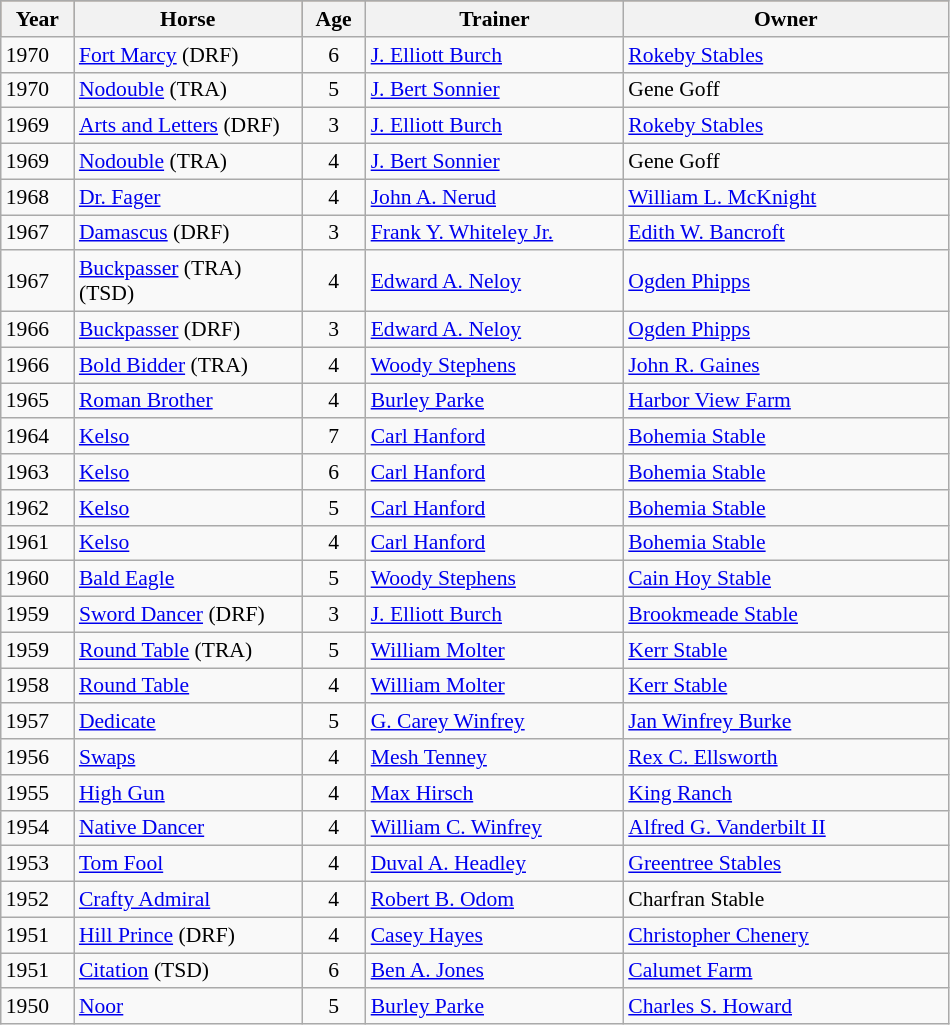<table class = "wikitable sortable" | border="1" cellpadding="0" style="border-collapse: collapse; font-size:90%">
<tr style="background:#987654; text-align:center;">
<th style="width:42px;"><strong>Year</strong><br></th>
<th style="width:145px;"><strong>Horse</strong><br></th>
<th style="width:36px;"><strong>Age</strong></th>
<th style="width:165px;"><strong>Trainer</strong><br></th>
<th style="width:210px;"><strong>Owner</strong></th>
</tr>
<tr>
<td>1970</td>
<td><a href='#'>Fort Marcy</a> (DRF)</td>
<td align=center>6</td>
<td><a href='#'>J. Elliott Burch</a></td>
<td><a href='#'>Rokeby Stables</a></td>
</tr>
<tr>
<td>1970</td>
<td><a href='#'>Nodouble</a> (TRA)</td>
<td align=center>5</td>
<td><a href='#'>J. Bert Sonnier</a></td>
<td>Gene Goff</td>
</tr>
<tr>
<td>1969</td>
<td><a href='#'>Arts and Letters</a> (DRF)</td>
<td align=center>3</td>
<td><a href='#'>J. Elliott Burch</a></td>
<td><a href='#'>Rokeby Stables</a></td>
</tr>
<tr>
<td>1969</td>
<td><a href='#'>Nodouble</a> (TRA)</td>
<td align=center>4</td>
<td><a href='#'>J. Bert Sonnier</a></td>
<td>Gene Goff</td>
</tr>
<tr>
<td>1968</td>
<td><a href='#'>Dr. Fager</a></td>
<td align=center>4</td>
<td><a href='#'>John A. Nerud</a></td>
<td><a href='#'>William L. McKnight</a></td>
</tr>
<tr>
<td>1967</td>
<td><a href='#'>Damascus</a> (DRF)</td>
<td align=center>3</td>
<td><a href='#'>Frank Y. Whiteley Jr.</a></td>
<td><a href='#'>Edith W. Bancroft</a></td>
</tr>
<tr>
<td>1967</td>
<td><a href='#'>Buckpasser</a> (TRA) (TSD)</td>
<td align=center>4</td>
<td><a href='#'>Edward A. Neloy</a></td>
<td><a href='#'>Ogden Phipps</a></td>
</tr>
<tr>
<td>1966</td>
<td><a href='#'>Buckpasser</a> (DRF)</td>
<td align=center>3</td>
<td><a href='#'>Edward A. Neloy</a></td>
<td><a href='#'>Ogden Phipps</a></td>
</tr>
<tr>
<td>1966</td>
<td><a href='#'>Bold Bidder</a> (TRA)</td>
<td align=center>4</td>
<td><a href='#'>Woody Stephens</a></td>
<td><a href='#'>John R. Gaines</a></td>
</tr>
<tr>
<td>1965</td>
<td><a href='#'>Roman Brother</a></td>
<td align=center>4</td>
<td><a href='#'>Burley Parke</a></td>
<td><a href='#'>Harbor View Farm</a></td>
</tr>
<tr>
<td>1964</td>
<td><a href='#'>Kelso</a></td>
<td align=center>7</td>
<td><a href='#'>Carl Hanford</a></td>
<td><a href='#'>Bohemia Stable</a></td>
</tr>
<tr>
<td>1963</td>
<td><a href='#'>Kelso</a></td>
<td align=center>6</td>
<td><a href='#'>Carl Hanford</a></td>
<td><a href='#'>Bohemia Stable</a></td>
</tr>
<tr>
<td>1962</td>
<td><a href='#'>Kelso</a></td>
<td align=center>5</td>
<td><a href='#'>Carl Hanford</a></td>
<td><a href='#'>Bohemia Stable</a></td>
</tr>
<tr>
<td>1961</td>
<td><a href='#'>Kelso</a></td>
<td align=center>4</td>
<td><a href='#'>Carl Hanford</a></td>
<td><a href='#'>Bohemia Stable</a></td>
</tr>
<tr>
<td>1960</td>
<td><a href='#'>Bald Eagle</a></td>
<td align=center>5</td>
<td><a href='#'>Woody Stephens</a></td>
<td><a href='#'>Cain Hoy Stable</a></td>
</tr>
<tr>
<td>1959</td>
<td><a href='#'>Sword Dancer</a> (DRF)</td>
<td align=center>3</td>
<td><a href='#'>J. Elliott Burch</a></td>
<td><a href='#'>Brookmeade Stable</a></td>
</tr>
<tr>
<td>1959</td>
<td><a href='#'>Round Table</a> (TRA)</td>
<td align=center>5</td>
<td><a href='#'>William Molter</a></td>
<td><a href='#'>Kerr Stable</a></td>
</tr>
<tr>
<td>1958</td>
<td><a href='#'>Round Table</a></td>
<td align=center>4</td>
<td><a href='#'>William Molter</a></td>
<td><a href='#'>Kerr Stable</a></td>
</tr>
<tr>
<td>1957</td>
<td><a href='#'>Dedicate</a></td>
<td align=center>5</td>
<td><a href='#'>G. Carey Winfrey</a></td>
<td><a href='#'>Jan Winfrey Burke</a></td>
</tr>
<tr>
<td>1956</td>
<td><a href='#'>Swaps</a></td>
<td align=center>4</td>
<td><a href='#'>Mesh Tenney</a></td>
<td><a href='#'>Rex C. Ellsworth</a></td>
</tr>
<tr>
<td>1955</td>
<td><a href='#'>High Gun</a></td>
<td align=center>4</td>
<td><a href='#'>Max Hirsch</a></td>
<td><a href='#'>King Ranch</a></td>
</tr>
<tr>
<td>1954</td>
<td><a href='#'>Native Dancer</a></td>
<td align=center>4</td>
<td><a href='#'>William C. Winfrey</a></td>
<td><a href='#'>Alfred G. Vanderbilt II</a></td>
</tr>
<tr>
<td>1953</td>
<td><a href='#'>Tom Fool</a></td>
<td align=center>4</td>
<td><a href='#'>Duval A. Headley</a></td>
<td><a href='#'>Greentree Stables</a></td>
</tr>
<tr>
<td>1952</td>
<td><a href='#'>Crafty Admiral</a></td>
<td align=center>4</td>
<td><a href='#'>Robert B. Odom</a></td>
<td>Charfran Stable</td>
</tr>
<tr>
<td>1951</td>
<td><a href='#'>Hill Prince</a> (DRF)</td>
<td align=center>4</td>
<td><a href='#'>Casey Hayes</a></td>
<td><a href='#'>Christopher Chenery</a></td>
</tr>
<tr>
<td>1951</td>
<td><a href='#'>Citation</a> (TSD)</td>
<td align=center>6</td>
<td><a href='#'>Ben A. Jones</a></td>
<td><a href='#'>Calumet Farm</a></td>
</tr>
<tr>
<td>1950</td>
<td><a href='#'>Noor</a></td>
<td align=center>5</td>
<td><a href='#'>Burley Parke</a></td>
<td><a href='#'>Charles S. Howard</a></td>
</tr>
</table>
